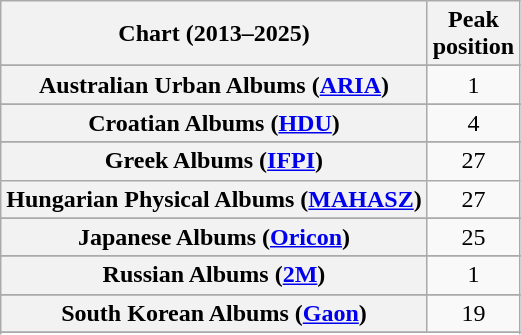<table class="wikitable sortable plainrowheaders" style="text-align:center">
<tr>
<th scope="col">Chart (2013–2025)</th>
<th scope="col">Peak<br>position</th>
</tr>
<tr>
</tr>
<tr>
<th scope="row">Australian Urban Albums (<a href='#'>ARIA</a>)</th>
<td>1</td>
</tr>
<tr>
</tr>
<tr>
</tr>
<tr>
</tr>
<tr>
</tr>
<tr>
<th scope="row">Croatian Albums (<a href='#'>HDU</a>)</th>
<td>4</td>
</tr>
<tr>
</tr>
<tr>
</tr>
<tr>
</tr>
<tr>
</tr>
<tr>
</tr>
<tr>
</tr>
<tr>
<th scope="row">Greek Albums (<a href='#'>IFPI</a>)</th>
<td>27</td>
</tr>
<tr>
<th scope="row">Hungarian Physical Albums (<a href='#'>MAHASZ</a>)</th>
<td>27</td>
</tr>
<tr>
</tr>
<tr>
</tr>
<tr>
<th scope="row">Japanese Albums (<a href='#'>Oricon</a>)</th>
<td>25</td>
</tr>
<tr>
</tr>
<tr>
</tr>
<tr>
</tr>
<tr>
<th scope="row">Russian Albums (<a href='#'>2M</a>)</th>
<td>1</td>
</tr>
<tr>
</tr>
<tr>
<th scope="row">South Korean Albums (<a href='#'>Gaon</a>)</th>
<td>19</td>
</tr>
<tr>
</tr>
<tr>
</tr>
<tr>
</tr>
<tr>
</tr>
<tr>
</tr>
<tr>
</tr>
<tr>
</tr>
</table>
